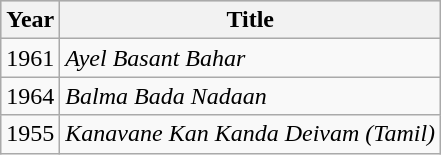<table class="wikitable sortable">
<tr style="width:60%;background:#ccc; text-align:center;">
<th>Year</th>
<th>Title</th>
</tr>
<tr>
<td>1961</td>
<td><em>Ayel Basant Bahar</em></td>
</tr>
<tr>
<td>1964</td>
<td><em>Balma Bada Nadaan</em></td>
</tr>
<tr>
<td>1955</td>
<td><em>Kanavane Kan Kanda Deivam (Tamil)</em></td>
</tr>
</table>
